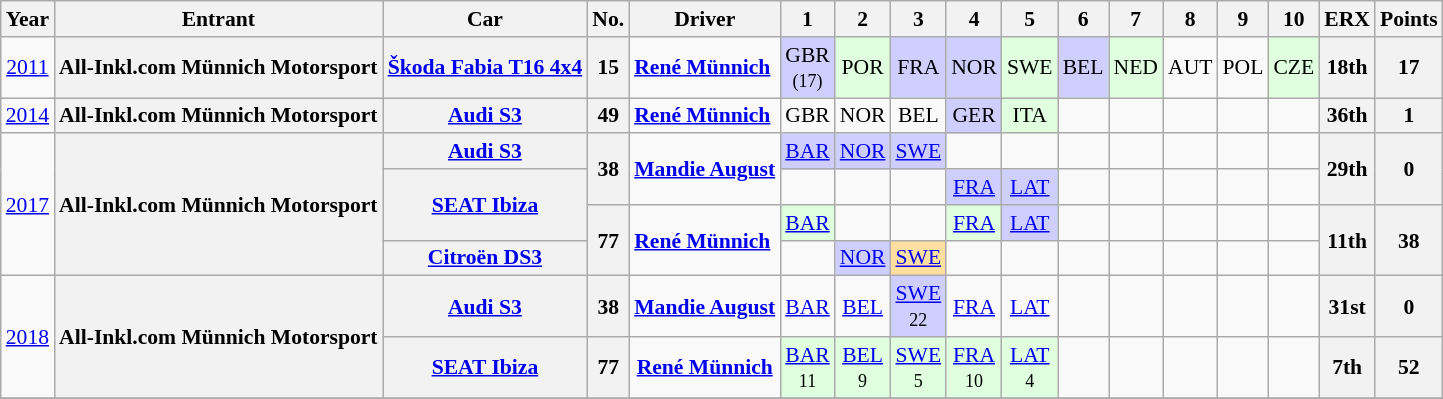<table class="wikitable" border="1" style="text-align:center; font-size:90%;">
<tr valign="top">
<th>Year</th>
<th>Entrant</th>
<th>Car</th>
<th>No.</th>
<th>Driver</th>
<th>1</th>
<th>2</th>
<th>3</th>
<th>4</th>
<th>5</th>
<th>6</th>
<th>7</th>
<th>8</th>
<th>9</th>
<th>10</th>
<th>ERX</th>
<th>Points</th>
</tr>
<tr>
<td><a href='#'>2011</a></td>
<th>All-Inkl.com Münnich Motorsport</th>
<th><a href='#'>Škoda Fabia T16 4x4</a></th>
<th>15</th>
<td align="left"> <strong><a href='#'>René Münnich</a></strong></td>
<td style="background:#CFCFFF;">GBR<br><small>(17)</small></td>
<td style="background:#DFFFDF;">POR<br></td>
<td style="background:#CFCFFF;">FRA<br></td>
<td style="background:#CFCFFF;">NOR<br></td>
<td style="background:#DFFFDF;">SWE<br></td>
<td style="background:#CFCFFF;">BEL<br></td>
<td style="background:#DFFFDF;">NED<br></td>
<td>AUT</td>
<td>POL</td>
<td style="background:#DFFFDF;">CZE<br></td>
<th>18th</th>
<th>17</th>
</tr>
<tr>
<td><a href='#'>2014</a></td>
<th>All-Inkl.com Münnich Motorsport</th>
<th><a href='#'>Audi S3</a></th>
<th>49</th>
<td align="left"> <strong><a href='#'>René Münnich</a></strong></td>
<td>GBR</td>
<td>NOR</td>
<td>BEL</td>
<td style="background:#CFCFFF;">GER<br></td>
<td style="background:#DFFFDF;">ITA<br></td>
<td></td>
<td></td>
<td></td>
<td></td>
<td></td>
<th>36th</th>
<th>1</th>
</tr>
<tr>
<td rowspan=4><a href='#'>2017</a></td>
<th rowspan=4>All-Inkl.com Münnich Motorsport</th>
<th><a href='#'>Audi S3</a></th>
<th rowspan=2>38</th>
<td rowspan=2 align="left"> <strong><a href='#'>Mandie August</a></strong></td>
<td style="background:#CFCFFF;"><a href='#'>BAR</a><br></td>
<td style="background:#CFCFFF;"><a href='#'>NOR</a><br></td>
<td style="background:#CFCFFF;"><a href='#'>SWE</a><br></td>
<td></td>
<td></td>
<td></td>
<td></td>
<td></td>
<td></td>
<td></td>
<th rowspan=2 align="left">29th</th>
<th rowspan=2 align="left">0</th>
</tr>
<tr>
<th rowspan=2><a href='#'>SEAT Ibiza</a></th>
<td></td>
<td></td>
<td></td>
<td style="background:#CFCFFF;"><a href='#'>FRA</a><br></td>
<td style="background:#CFCFFF;"><a href='#'>LAT</a><br></td>
<td></td>
<td></td>
<td></td>
<td></td>
<td></td>
</tr>
<tr>
<th rowspan=2>77</th>
<td rowspan=2 align="left"> <strong><a href='#'>René Münnich</a></strong></td>
<td style="background:#DFFFDF;"><a href='#'>BAR</a><br></td>
<td></td>
<td></td>
<td style="background:#DFFFDF;"><a href='#'>FRA</a><br></td>
<td style="background:#CFCFFF;"><a href='#'>LAT</a><br></td>
<td></td>
<td></td>
<td></td>
<td></td>
<td></td>
<th rowspan=2 align="left">11th</th>
<th rowspan=2 align="left">38</th>
</tr>
<tr>
<th><a href='#'>Citroën DS3</a></th>
<td></td>
<td style="background:#CFCFFF;"><a href='#'>NOR</a><br></td>
<td style="background:#FFDF9F;"><a href='#'>SWE</a><br></td>
<td></td>
<td></td>
<td></td>
<td></td>
<td></td>
<td></td>
<td></td>
</tr>
<tr>
<td rowspan=2><a href='#'>2018</a></td>
<th rowspan=2>All-Inkl.com Münnich Motorsport</th>
<th rowspan=1><a href='#'>Audi S3</a></th>
<th>38</th>
<td> <strong><a href='#'>Mandie August</a></strong></td>
<td><a href='#'>BAR</a><br><small></small></td>
<td><a href='#'>BEL</a><br><small></small></td>
<td style="background:#CFCFFF;"><a href='#'>SWE</a><br><small>22</small></td>
<td><a href='#'>FRA</a><br><small></small></td>
<td><a href='#'>LAT</a><br><small></small></td>
<td></td>
<td></td>
<td></td>
<td></td>
<td></td>
<th>31st</th>
<th>0</th>
</tr>
<tr>
<th rowspan=1><a href='#'>SEAT Ibiza</a></th>
<th>77</th>
<td> <strong><a href='#'>René Münnich</a></strong></td>
<td style="background:#DFFFDF;"><a href='#'>BAR</a><br><small>11</small></td>
<td style="background:#DFFFDF;"><a href='#'>BEL</a><br><small>9</small></td>
<td style="background:#DFFFDF;"><a href='#'>SWE</a><br><small>5</small></td>
<td style="background:#DFFFDF;"><a href='#'>FRA</a><br><small>10</small></td>
<td style="background:#DFFFDF;"><a href='#'>LAT</a><br><small>4</small></td>
<td></td>
<td></td>
<td></td>
<td></td>
<td></td>
<th>7th</th>
<th>52</th>
</tr>
<tr>
</tr>
</table>
